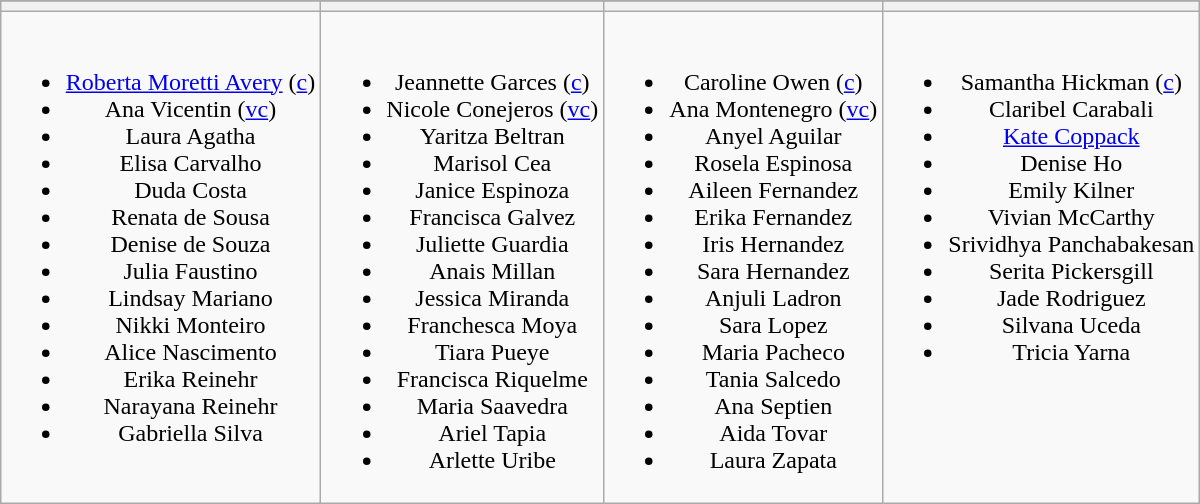<table class="wikitable" style="text-align:center; margin:auto">
<tr>
</tr>
<tr>
<th></th>
<th></th>
<th></th>
<th></th>
</tr>
<tr style="vertical-align:top">
<td><br><ul><li><a href='#'>Roberta Moretti Avery</a> (<a href='#'>c</a>)</li><li>Ana Vicentin (<a href='#'>vc</a>)</li><li>Laura Agatha</li><li>Elisa Carvalho</li><li>Duda Costa</li><li>Renata de Sousa</li><li>Denise de Souza</li><li>Julia Faustino</li><li>Lindsay Mariano</li><li>Nikki Monteiro</li><li>Alice Nascimento</li><li>Erika Reinehr</li><li>Narayana Reinehr</li><li>Gabriella Silva</li></ul></td>
<td><br><ul><li>Jeannette Garces (<a href='#'>c</a>)</li><li>Nicole Conejeros (<a href='#'>vc</a>)</li><li>Yaritza Beltran</li><li>Marisol Cea</li><li>Janice Espinoza</li><li>Francisca Galvez</li><li>Juliette Guardia</li><li>Anais Millan</li><li>Jessica Miranda</li><li>Franchesca Moya</li><li>Tiara Pueye</li><li>Francisca Riquelme</li><li>Maria Saavedra</li><li>Ariel Tapia</li><li>Arlette Uribe</li></ul></td>
<td><br><ul><li>Caroline Owen (<a href='#'>c</a>)</li><li>Ana Montenegro (<a href='#'>vc</a>)</li><li>Anyel Aguilar</li><li>Rosela Espinosa</li><li>Aileen Fernandez</li><li>Erika Fernandez</li><li>Iris Hernandez</li><li>Sara Hernandez</li><li>Anjuli Ladron</li><li>Sara Lopez</li><li>Maria Pacheco</li><li>Tania Salcedo</li><li>Ana Septien</li><li>Aida Tovar</li><li>Laura Zapata</li></ul></td>
<td><br><ul><li>Samantha Hickman (<a href='#'>c</a>)</li><li>Claribel Carabali</li><li><a href='#'>Kate Coppack</a></li><li>Denise Ho</li><li>Emily Kilner</li><li>Vivian McCarthy</li><li>Srividhya Panchabakesan</li><li>Serita Pickersgill</li><li>Jade Rodriguez</li><li>Silvana Uceda</li><li>Tricia Yarna</li></ul></td>
</tr>
</table>
